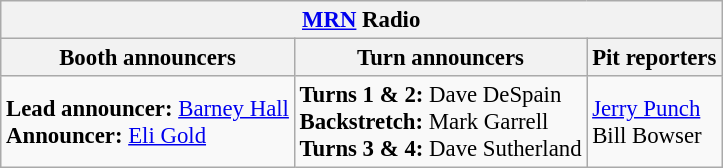<table class="wikitable" style="font-size: 95%;">
<tr>
<th colspan="3"><a href='#'>MRN</a> Radio</th>
</tr>
<tr>
<th>Booth announcers</th>
<th>Turn announcers</th>
<th>Pit reporters</th>
</tr>
<tr>
<td><strong>Lead announcer:</strong> <a href='#'>Barney Hall</a><br><strong>Announcer:</strong> <a href='#'>Eli Gold</a></td>
<td><strong>Turns 1 & 2:</strong> Dave DeSpain<br><strong>Backstretch:</strong> Mark Garrell<br><strong>Turns 3 & 4:</strong> Dave Sutherland</td>
<td><a href='#'>Jerry Punch</a><br>Bill Bowser</td>
</tr>
</table>
